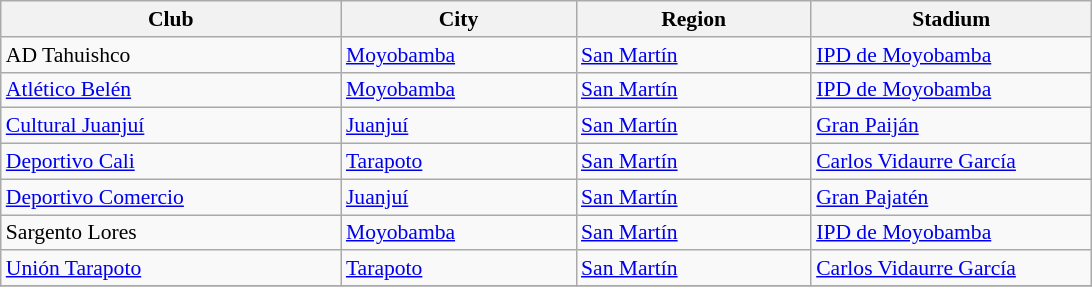<table class="wikitable sortable" style="font-size:90%">
<tr>
<th width=220px>Club</th>
<th width=150px>City</th>
<th width=150px>Region</th>
<th width=180px>Stadium</th>
</tr>
<tr>
<td>AD Tahuishco</td>
<td><a href='#'>Moyobamba</a></td>
<td><a href='#'>San Martín</a></td>
<td><a href='#'>IPD de Moyobamba</a></td>
</tr>
<tr>
<td><a href='#'>Atlético Belén</a></td>
<td><a href='#'>Moyobamba</a></td>
<td><a href='#'>San Martín</a></td>
<td><a href='#'>IPD de Moyobamba</a></td>
</tr>
<tr>
<td><a href='#'>Cultural Juanjuí</a></td>
<td><a href='#'>Juanjuí</a></td>
<td><a href='#'>San Martín</a></td>
<td><a href='#'>Gran Paiján</a></td>
</tr>
<tr>
<td><a href='#'>Deportivo Cali</a></td>
<td><a href='#'>Tarapoto</a></td>
<td><a href='#'>San Martín</a></td>
<td><a href='#'>Carlos Vidaurre García</a></td>
</tr>
<tr>
<td><a href='#'>Deportivo Comercio</a></td>
<td><a href='#'>Juanjuí</a></td>
<td><a href='#'>San Martín</a></td>
<td><a href='#'>Gran Pajatén</a></td>
</tr>
<tr>
<td>Sargento Lores</td>
<td><a href='#'>Moyobamba</a></td>
<td><a href='#'>San Martín</a></td>
<td><a href='#'>IPD de Moyobamba</a></td>
</tr>
<tr>
<td><a href='#'>Unión Tarapoto</a></td>
<td><a href='#'>Tarapoto</a></td>
<td><a href='#'>San Martín</a></td>
<td><a href='#'>Carlos Vidaurre García</a></td>
</tr>
<tr>
</tr>
</table>
